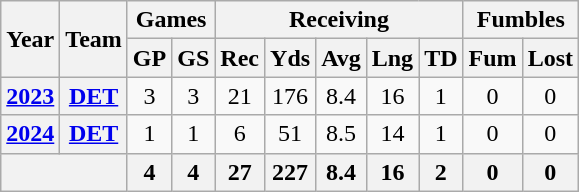<table class=wikitable style="text-align:center;">
<tr>
<th rowspan="2">Year</th>
<th rowspan="2">Team</th>
<th colspan="2">Games</th>
<th colspan="5">Receiving</th>
<th colspan="2">Fumbles</th>
</tr>
<tr>
<th>GP</th>
<th>GS</th>
<th>Rec</th>
<th>Yds</th>
<th>Avg</th>
<th>Lng</th>
<th>TD</th>
<th>Fum</th>
<th>Lost</th>
</tr>
<tr>
<th><a href='#'>2023</a></th>
<th><a href='#'>DET</a></th>
<td>3</td>
<td>3</td>
<td>21</td>
<td>176</td>
<td>8.4</td>
<td>16</td>
<td>1</td>
<td>0</td>
<td>0</td>
</tr>
<tr>
<th><a href='#'>2024</a></th>
<th><a href='#'>DET</a></th>
<td>1</td>
<td>1</td>
<td>6</td>
<td>51</td>
<td>8.5</td>
<td>14</td>
<td>1</td>
<td>0</td>
<td>0</td>
</tr>
<tr>
<th colspan="2"></th>
<th>4</th>
<th>4</th>
<th>27</th>
<th>227</th>
<th>8.4</th>
<th>16</th>
<th>2</th>
<th>0</th>
<th>0</th>
</tr>
</table>
